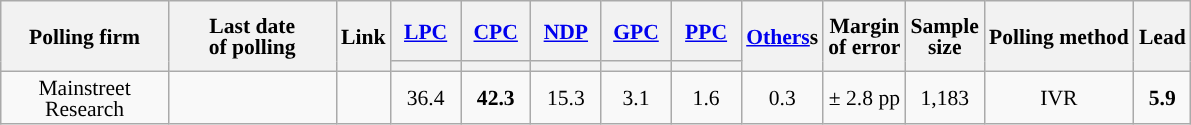<table class="wikitable sortable mw-datatable" style="text-align:center;font-size:90%;line-height:14px;">
<tr style="height:40px;">
<th rowspan="2" style="width:105px;">Polling firm</th>
<th rowspan="2" style="width:105px;">Last date<br>of polling</th>
<th rowspan="2">Link</th>
<th style="width:40px;"><a href='#'>LPC</a></th>
<th style="width:40px;"><a href='#'>CPC</a></th>
<th style="width:40px;"><a href='#'>NDP</a></th>
<th style="width:40px;"><a href='#'>GPC</a></th>
<th style="width:40px;"><a href='#'>PPC</a></th>
<th rowspan="2" style="width:40px"><a href='#'>Others</a>s</th>
<th rowspan="2">Margin<br>of error</th>
<th rowspan="2">Sample<br>size</th>
<th rowspan="2">Polling method</th>
<th rowspan="2">Lead</th>
</tr>
<tr class="sorttop">
<th style="background:"></th>
<th style="background:"></th>
<th style="background:"></th>
<th style="background:"></th>
<th style="background:"></th>
</tr>
<tr>
<td>Mainstreet Research</td>
<td></td>
<td></td>
<td>36.4</td>
<td><strong>42.3</strong></td>
<td>15.3</td>
<td>3.1</td>
<td>1.6</td>
<td>0.3</td>
<td>± 2.8 pp</td>
<td>1,183</td>
<td>IVR</td>
<td><strong>5.9</strong></td>
</tr>
</table>
